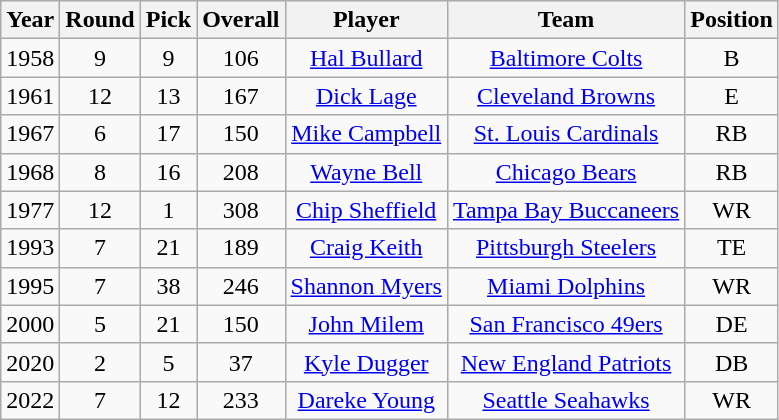<table class="wikitable sortable" style="text-align: center;">
<tr>
<th>Year</th>
<th>Round</th>
<th>Pick</th>
<th>Overall</th>
<th>Player</th>
<th>Team</th>
<th>Position</th>
</tr>
<tr>
<td>1958</td>
<td>9</td>
<td>9</td>
<td>106</td>
<td><a href='#'>Hal Bullard</a></td>
<td><a href='#'>Baltimore Colts</a></td>
<td>B</td>
</tr>
<tr>
<td>1961</td>
<td>12</td>
<td>13</td>
<td>167</td>
<td><a href='#'>Dick Lage</a></td>
<td><a href='#'>Cleveland Browns</a></td>
<td>E</td>
</tr>
<tr>
<td>1967</td>
<td>6</td>
<td>17</td>
<td>150</td>
<td><a href='#'>Mike Campbell</a></td>
<td><a href='#'>St. Louis Cardinals</a></td>
<td>RB</td>
</tr>
<tr>
<td>1968</td>
<td>8</td>
<td>16</td>
<td>208</td>
<td><a href='#'>Wayne Bell</a></td>
<td><a href='#'>Chicago Bears</a></td>
<td>RB</td>
</tr>
<tr>
<td>1977</td>
<td>12</td>
<td>1</td>
<td>308</td>
<td><a href='#'>Chip Sheffield</a></td>
<td><a href='#'>Tampa Bay Buccaneers</a></td>
<td>WR</td>
</tr>
<tr>
<td>1993</td>
<td>7</td>
<td>21</td>
<td>189</td>
<td><a href='#'>Craig Keith</a></td>
<td><a href='#'>Pittsburgh Steelers</a></td>
<td>TE</td>
</tr>
<tr>
<td>1995</td>
<td>7</td>
<td>38</td>
<td>246</td>
<td><a href='#'>Shannon Myers</a></td>
<td><a href='#'>Miami Dolphins</a></td>
<td>WR</td>
</tr>
<tr>
<td>2000</td>
<td>5</td>
<td>21</td>
<td>150</td>
<td><a href='#'>John Milem</a></td>
<td><a href='#'>San Francisco 49ers</a></td>
<td>DE</td>
</tr>
<tr>
<td>2020</td>
<td>2</td>
<td>5</td>
<td>37</td>
<td><a href='#'>Kyle Dugger</a></td>
<td><a href='#'>New England Patriots</a></td>
<td>DB</td>
</tr>
<tr>
<td>2022</td>
<td>7</td>
<td>12</td>
<td>233</td>
<td><a href='#'>Dareke Young</a></td>
<td><a href='#'>Seattle Seahawks</a></td>
<td>WR</td>
</tr>
</table>
